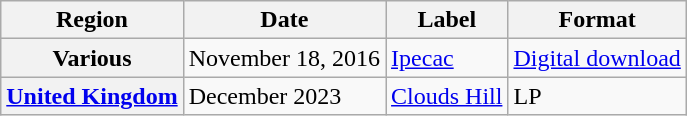<table class="wikitable plainrowheaders">
<tr>
<th>Region</th>
<th>Date</th>
<th>Label</th>
<th>Format</th>
</tr>
<tr>
<th scope="row">Various</th>
<td>November 18, 2016</td>
<td><a href='#'>Ipecac</a></td>
<td><a href='#'>Digital download</a></td>
</tr>
<tr>
<th scope="row"><a href='#'>United Kingdom</a></th>
<td>December 2023</td>
<td><a href='#'>Clouds Hill</a></td>
<td>LP</td>
</tr>
</table>
